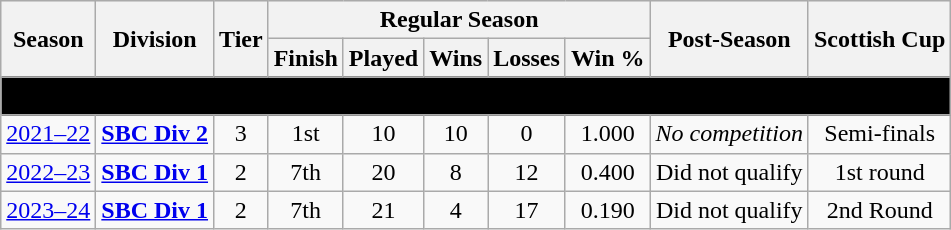<table class="wikitable" style="font-size:100%;">
<tr bgcolor="#efefef">
<th rowspan="2">Season</th>
<th rowspan="2">Division</th>
<th rowspan="2">Tier</th>
<th colspan="5">Regular Season</th>
<th rowspan="2">Post-Season</th>
<th rowspan="2">Scottish Cup</th>
</tr>
<tr>
<th>Finish</th>
<th>Played</th>
<th>Wins</th>
<th>Losses</th>
<th>Win %</th>
</tr>
<tr>
<td colspan="12" align=center bgcolor="black"><span><strong>Renfrew Rocks</strong></span></td>
</tr>
<tr>
<td style="text-align:center;"><a href='#'>2021–22</a></td>
<td style="text-align:center;"><strong><a href='#'>SBC Div 2</a></strong></td>
<td style="text-align:center;">3</td>
<td style="text-align:center;">1st</td>
<td style="text-align:center;">10</td>
<td style="text-align:center;">10</td>
<td style="text-align:center;">0</td>
<td style="text-align:center;">1.000</td>
<td style="text-align:center;"><em>No competition</em></td>
<td style="text-align:center;">Semi-finals</td>
</tr>
<tr>
<td style="text-align:center;"><a href='#'>2022–23</a></td>
<td style="text-align:center;"><strong><a href='#'>SBC Div 1</a></strong></td>
<td style="text-align:center;">2</td>
<td style="text-align:center;">7th</td>
<td style="text-align:center;">20</td>
<td style="text-align:center;">8</td>
<td style="text-align:center;">12</td>
<td style="text-align:center;">0.400</td>
<td style="text-align:center;">Did not qualify</td>
<td style="text-align:center;">1st round</td>
</tr>
<tr>
<td style="text-align:center;"><a href='#'>2023–24</a></td>
<td style="text-align:center;"><strong><a href='#'>SBC Div 1</a></strong></td>
<td style="text-align:center;">2</td>
<td style="text-align:center;">7th</td>
<td style="text-align:center;">21</td>
<td style="text-align:center;">4</td>
<td style="text-align:center;">17</td>
<td style="text-align:center;">0.190</td>
<td style="text-align:center;">Did not qualify</td>
<td style="text-align:center;">2nd Round</td>
</tr>
</table>
